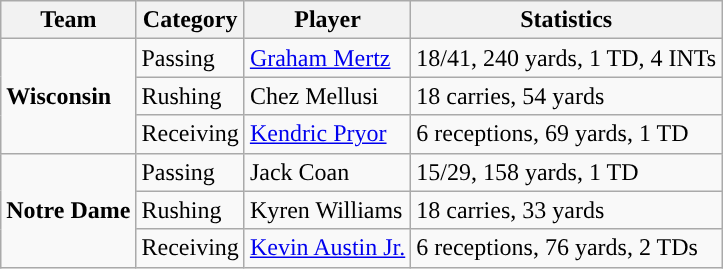<table class="wikitable" style="float: left;">
<tr>
<th>Team</th>
<th>Category</th>
<th>Player</th>
<th>Statistics</th>
</tr>
<tr>
<td rowspan=3><strong>Wisconsin</strong></td>
<td>Passing</td>
<td><a href='#'>Graham Mertz</a></td>
<td>18/41, 240 yards, 1 TD, 4 INTs</td>
</tr>
<tr>
<td>Rushing</td>
<td>Chez Mellusi</td>
<td>18 carries, 54 yards</td>
</tr>
<tr>
<td>Receiving</td>
<td><a href='#'>Kendric Pryor</a></td>
<td>6 receptions, 69 yards, 1 TD</td>
</tr>
<tr>
<td rowspan=3><strong>Notre Dame</strong></td>
<td>Passing</td>
<td>Jack Coan</td>
<td>15/29, 158 yards, 1 TD</td>
</tr>
<tr>
<td>Rushing</td>
<td>Kyren Williams</td>
<td>18 carries, 33 yards</td>
</tr>
<tr>
<td>Receiving</td>
<td><a href='#'>Kevin Austin Jr.</a></td>
<td>6 receptions, 76 yards, 2 TDs</td>
</tr>
</table>
